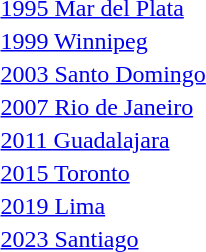<table>
<tr valign="top">
<td><a href='#'>1995 Mar del Plata</a><br></td>
<td></td>
<td></td>
<td></td>
</tr>
<tr valign="top">
<td><a href='#'>1999 Winnipeg</a><br></td>
<td></td>
<td></td>
<td></td>
</tr>
<tr valign="top">
<td><a href='#'>2003 Santo Domingo</a><br></td>
<td></td>
<td></td>
<td></td>
</tr>
<tr valign="top">
<td><a href='#'>2007 Rio de Janeiro</a><br></td>
<td></td>
<td></td>
<td></td>
</tr>
<tr valign="top">
<td><a href='#'>2011 Guadalajara</a><br></td>
<td></td>
<td></td>
<td></td>
</tr>
<tr valign="top">
<td><a href='#'>2015 Toronto</a><br></td>
<td></td>
<td></td>
<td></td>
</tr>
<tr valign="top">
<td><a href='#'>2019 Lima</a><br></td>
<td></td>
<td></td>
<td></td>
</tr>
<tr valign="top">
<td><a href='#'>2023 Santiago</a><br></td>
<td></td>
<td></td>
<td></td>
</tr>
</table>
